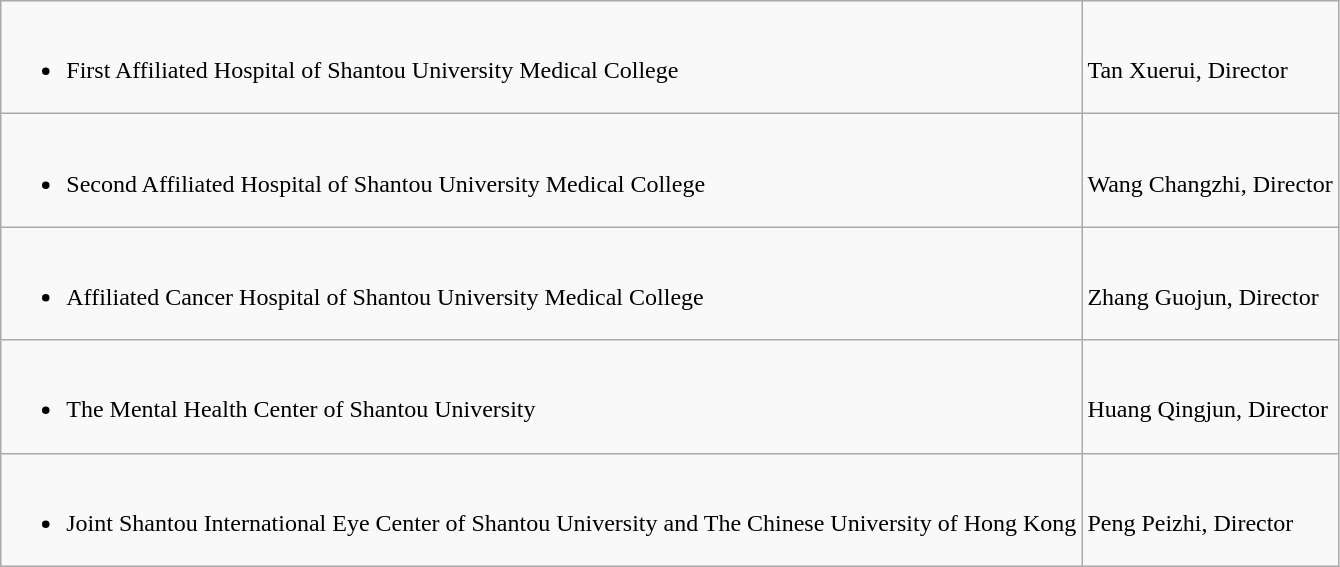<table class="wikitable">
<tr>
<td><br><ul><li>First Affiliated Hospital of Shantou University Medical College</li></ul></td>
<td><br><div>Tan Xuerui, Director</div></td>
</tr>
<tr>
<td><br><ul><li>Second Affiliated Hospital of Shantou University Medical College</li></ul></td>
<td><br><div>Wang Changzhi, Director</div></td>
</tr>
<tr>
<td><br><ul><li>Affiliated Cancer Hospital of Shantou University Medical College</li></ul></td>
<td><br><div>Zhang Guojun, Director</div></td>
</tr>
<tr>
<td><br><ul><li>The Mental Health Center of Shantou University</li></ul></td>
<td><br><div>Huang Qingjun, Director</div></td>
</tr>
<tr>
<td><br><ul><li>Joint Shantou International Eye Center of Shantou University and The Chinese University of Hong Kong</li></ul></td>
<td><br><div>Peng Peizhi, Director</div></td>
</tr>
</table>
